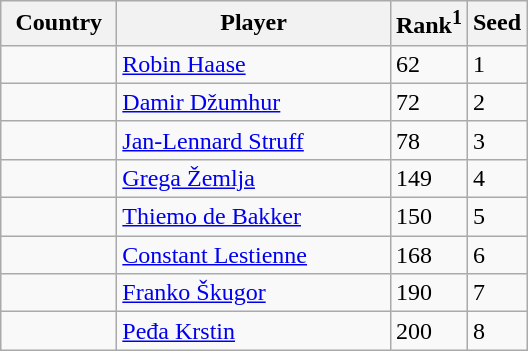<table class="sortable wikitable">
<tr>
<th width="70">Country</th>
<th width="175">Player</th>
<th>Rank<sup>1</sup></th>
<th>Seed</th>
</tr>
<tr>
<td></td>
<td><a href='#'>Robin Haase</a></td>
<td>62</td>
<td>1</td>
</tr>
<tr>
<td></td>
<td><a href='#'>Damir Džumhur</a></td>
<td>72</td>
<td>2</td>
</tr>
<tr>
<td></td>
<td><a href='#'>Jan-Lennard Struff</a></td>
<td>78</td>
<td>3</td>
</tr>
<tr>
<td></td>
<td><a href='#'>Grega Žemlja</a></td>
<td>149</td>
<td>4</td>
</tr>
<tr>
<td></td>
<td><a href='#'>Thiemo de Bakker</a></td>
<td>150</td>
<td>5</td>
</tr>
<tr>
<td></td>
<td><a href='#'>Constant Lestienne</a></td>
<td>168</td>
<td>6</td>
</tr>
<tr>
<td></td>
<td><a href='#'>Franko Škugor</a></td>
<td>190</td>
<td>7</td>
</tr>
<tr>
<td></td>
<td><a href='#'>Peđa Krstin</a></td>
<td>200</td>
<td>8</td>
</tr>
</table>
